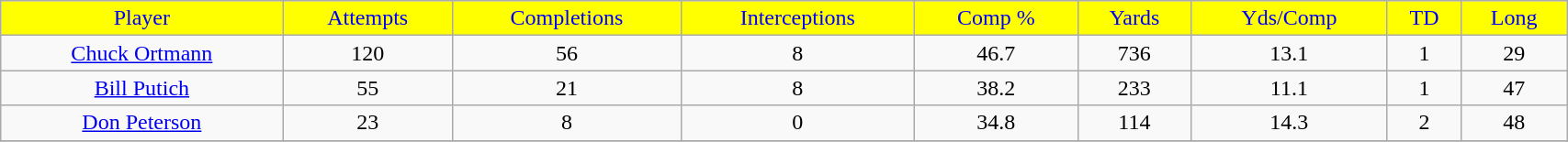<table class="wikitable" width="90%">
<tr align="center"  style="background:yellow;color:blue;">
<td>Player</td>
<td>Attempts</td>
<td>Completions</td>
<td>Interceptions</td>
<td>Comp %</td>
<td>Yards</td>
<td>Yds/Comp</td>
<td>TD</td>
<td>Long</td>
</tr>
<tr align="center" bgcolor="">
<td><a href='#'>Chuck Ortmann</a></td>
<td>120</td>
<td>56</td>
<td>8</td>
<td>46.7</td>
<td>736</td>
<td>13.1</td>
<td>1</td>
<td>29</td>
</tr>
<tr align="center" bgcolor="">
<td><a href='#'>Bill Putich</a></td>
<td>55</td>
<td>21</td>
<td>8</td>
<td>38.2</td>
<td>233</td>
<td>11.1</td>
<td>1</td>
<td>47</td>
</tr>
<tr align="center" bgcolor="">
<td><a href='#'>Don Peterson</a></td>
<td>23</td>
<td>8</td>
<td>0</td>
<td>34.8</td>
<td>114</td>
<td>14.3</td>
<td>2</td>
<td>48</td>
</tr>
<tr>
</tr>
</table>
